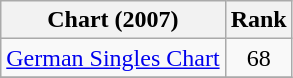<table class="wikitable sortable">
<tr>
<th>Chart (2007)</th>
<th>Rank</th>
</tr>
<tr>
<td><a href='#'>German Singles Chart</a></td>
<td align="center">68</td>
</tr>
<tr>
</tr>
</table>
